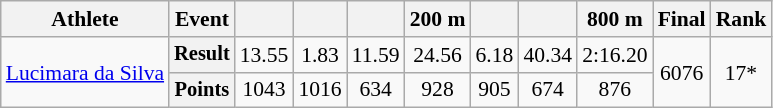<table class="wikitable" style="font-size:90%">
<tr>
<th>Athlete</th>
<th>Event</th>
<th></th>
<th></th>
<th></th>
<th>200 m</th>
<th></th>
<th></th>
<th>800 m</th>
<th>Final</th>
<th>Rank</th>
</tr>
<tr align=center>
<td rowspan=2 align=left><a href='#'>Lucimara da Silva</a></td>
<th style="font-size:95%">Result</th>
<td>13.55</td>
<td>1.83</td>
<td>11.59</td>
<td>24.56</td>
<td>6.18</td>
<td>40.34</td>
<td>2:16.20</td>
<td rowspan=2>6076</td>
<td rowspan=2>17*</td>
</tr>
<tr align=center>
<th style="font-size:95%">Points</th>
<td>1043</td>
<td>1016</td>
<td>634</td>
<td>928</td>
<td>905</td>
<td>674</td>
<td>876</td>
</tr>
</table>
